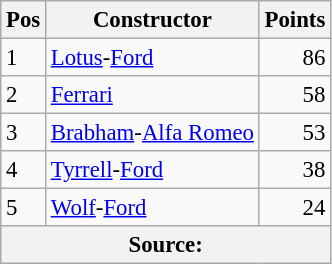<table class="wikitable" style="font-size: 95%;">
<tr>
<th>Pos</th>
<th>Constructor</th>
<th>Points</th>
</tr>
<tr>
<td>1</td>
<td> <a href='#'>Lotus</a>-<a href='#'>Ford</a></td>
<td align="right">86</td>
</tr>
<tr>
<td>2</td>
<td> <a href='#'>Ferrari</a></td>
<td align="right">58</td>
</tr>
<tr>
<td>3</td>
<td> <a href='#'>Brabham</a>-<a href='#'>Alfa Romeo</a></td>
<td align="right">53</td>
</tr>
<tr>
<td>4</td>
<td> <a href='#'>Tyrrell</a>-<a href='#'>Ford</a></td>
<td align="right">38</td>
</tr>
<tr>
<td>5</td>
<td> <a href='#'>Wolf</a>-<a href='#'>Ford</a></td>
<td align="right">24</td>
</tr>
<tr>
<th colspan=4>Source: </th>
</tr>
</table>
